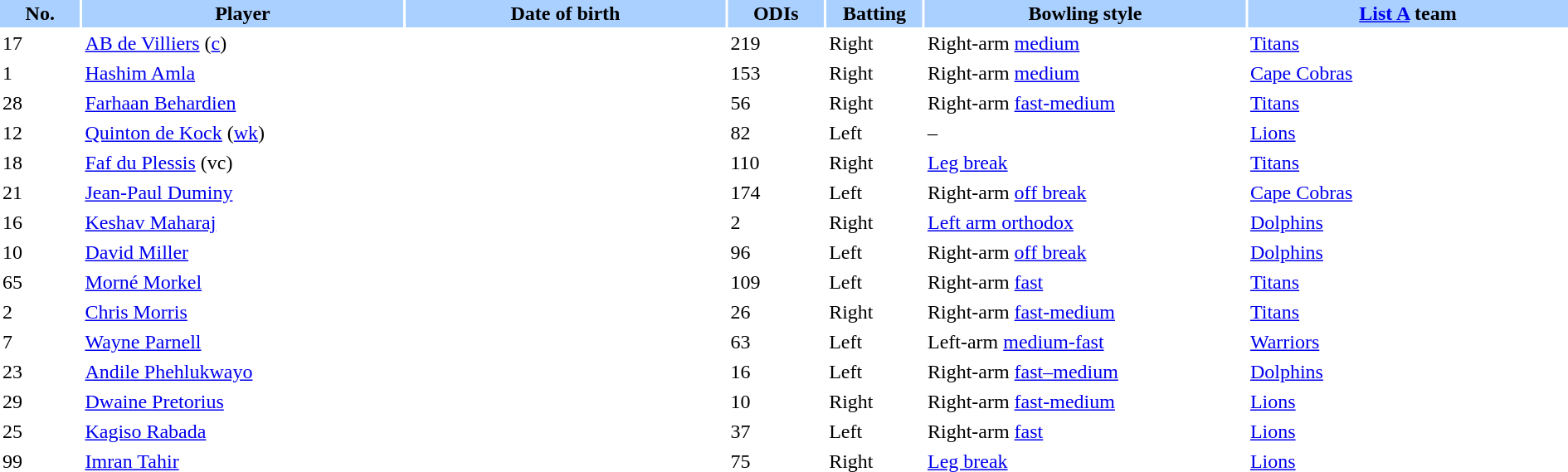<table border="0" cellspacing="2" cellpadding="2" style="width:100%;">
<tr style="background:#aad0ff;">
<th width=5%>No.</th>
<th width="20%">Player</th>
<th width=20%>Date of birth</th>
<th width=6%>ODIs</th>
<th width=6%>Batting</th>
<th width=20%>Bowling style</th>
<th width=20%><a href='#'>List A</a> team</th>
</tr>
<tr>
<td>17</td>
<td><a href='#'>AB de Villiers</a> (<a href='#'>c</a>)</td>
<td></td>
<td>219</td>
<td>Right</td>
<td>Right-arm <a href='#'>medium</a></td>
<td> <a href='#'>Titans</a></td>
</tr>
<tr>
<td>1</td>
<td><a href='#'>Hashim Amla</a></td>
<td></td>
<td>153</td>
<td>Right</td>
<td>Right-arm <a href='#'>medium</a></td>
<td> <a href='#'>Cape Cobras</a></td>
</tr>
<tr>
<td>28</td>
<td><a href='#'>Farhaan Behardien</a></td>
<td></td>
<td>56</td>
<td>Right</td>
<td>Right-arm <a href='#'>fast-medium</a></td>
<td> <a href='#'>Titans</a></td>
</tr>
<tr>
<td>12</td>
<td><a href='#'>Quinton de Kock</a> (<a href='#'>wk</a>)</td>
<td></td>
<td>82</td>
<td>Left</td>
<td>–</td>
<td> <a href='#'>Lions</a></td>
</tr>
<tr>
<td>18</td>
<td><a href='#'>Faf du Plessis</a> (vc)</td>
<td></td>
<td>110</td>
<td>Right</td>
<td><a href='#'>Leg break</a></td>
<td> <a href='#'>Titans</a></td>
</tr>
<tr>
<td>21</td>
<td><a href='#'>Jean-Paul Duminy</a></td>
<td></td>
<td>174</td>
<td>Left</td>
<td>Right-arm <a href='#'>off break</a></td>
<td> <a href='#'>Cape Cobras</a></td>
</tr>
<tr>
<td>16</td>
<td><a href='#'>Keshav Maharaj</a></td>
<td></td>
<td>2</td>
<td>Right</td>
<td><a href='#'>Left arm orthodox</a></td>
<td> <a href='#'>Dolphins</a></td>
</tr>
<tr>
<td>10</td>
<td><a href='#'>David Miller</a></td>
<td></td>
<td>96</td>
<td>Left</td>
<td>Right-arm <a href='#'>off break</a></td>
<td> <a href='#'>Dolphins</a></td>
</tr>
<tr>
<td>65</td>
<td><a href='#'>Morné Morkel</a></td>
<td></td>
<td>109</td>
<td>Left</td>
<td>Right-arm <a href='#'>fast</a></td>
<td> <a href='#'>Titans</a></td>
</tr>
<tr>
<td>2</td>
<td><a href='#'>Chris Morris</a></td>
<td></td>
<td>26</td>
<td>Right</td>
<td>Right-arm <a href='#'>fast-medium</a></td>
<td> <a href='#'>Titans</a></td>
</tr>
<tr>
<td>7</td>
<td><a href='#'>Wayne Parnell</a></td>
<td></td>
<td>63</td>
<td>Left</td>
<td>Left-arm <a href='#'>medium-fast</a></td>
<td> <a href='#'>Warriors</a></td>
</tr>
<tr>
<td>23</td>
<td><a href='#'>Andile Phehlukwayo</a></td>
<td></td>
<td>16</td>
<td>Left</td>
<td>Right-arm <a href='#'>fast–medium</a></td>
<td> <a href='#'>Dolphins</a></td>
</tr>
<tr>
<td>29</td>
<td><a href='#'>Dwaine Pretorius</a></td>
<td></td>
<td>10</td>
<td>Right</td>
<td>Right-arm <a href='#'>fast-medium</a></td>
<td> <a href='#'>Lions</a></td>
</tr>
<tr>
<td>25</td>
<td><a href='#'>Kagiso Rabada</a></td>
<td></td>
<td>37</td>
<td>Left</td>
<td>Right-arm <a href='#'>fast</a></td>
<td> <a href='#'>Lions</a></td>
</tr>
<tr>
<td>99</td>
<td><a href='#'>Imran Tahir</a></td>
<td></td>
<td>75</td>
<td>Right</td>
<td><a href='#'>Leg break</a></td>
<td> <a href='#'>Lions</a></td>
</tr>
</table>
